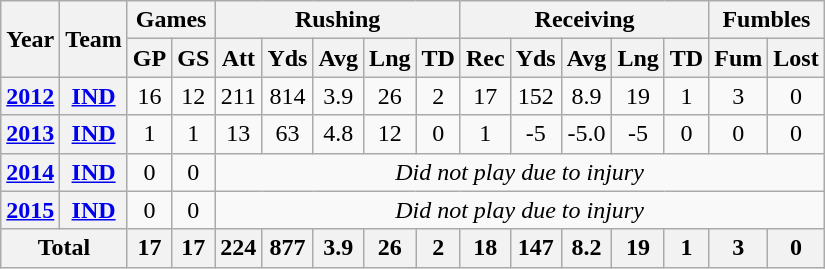<table class=wikitable style="text-align:center;">
<tr>
<th rowspan="2">Year</th>
<th rowspan="2">Team</th>
<th colspan="2">Games</th>
<th colspan="5">Rushing</th>
<th colspan="5">Receiving</th>
<th colspan="2">Fumbles</th>
</tr>
<tr>
<th>GP</th>
<th>GS</th>
<th>Att</th>
<th>Yds</th>
<th>Avg</th>
<th>Lng</th>
<th>TD</th>
<th>Rec</th>
<th>Yds</th>
<th>Avg</th>
<th>Lng</th>
<th>TD</th>
<th>Fum</th>
<th>Lost</th>
</tr>
<tr>
<th><a href='#'>2012</a></th>
<th><a href='#'>IND</a></th>
<td>16</td>
<td>12</td>
<td>211</td>
<td>814</td>
<td>3.9</td>
<td>26</td>
<td>2</td>
<td>17</td>
<td>152</td>
<td>8.9</td>
<td>19</td>
<td>1</td>
<td>3</td>
<td>0</td>
</tr>
<tr>
<th><a href='#'>2013</a></th>
<th><a href='#'>IND</a></th>
<td>1</td>
<td>1</td>
<td>13</td>
<td>63</td>
<td>4.8</td>
<td>12</td>
<td>0</td>
<td>1</td>
<td>-5</td>
<td>-5.0</td>
<td>-5</td>
<td>0</td>
<td>0</td>
<td>0</td>
</tr>
<tr>
<th><a href='#'>2014</a></th>
<th><a href='#'>IND</a></th>
<td>0</td>
<td>0</td>
<td colspan="12"><em>Did not play due to injury</em></td>
</tr>
<tr>
<th><a href='#'>2015</a></th>
<th><a href='#'>IND</a></th>
<td>0</td>
<td>0</td>
<td colspan="12"><em>Did not play due to injury</em></td>
</tr>
<tr>
<th colspan="2">Total</th>
<th>17</th>
<th>17</th>
<th>224</th>
<th>877</th>
<th>3.9</th>
<th>26</th>
<th>2</th>
<th>18</th>
<th>147</th>
<th>8.2</th>
<th>19</th>
<th>1</th>
<th>3</th>
<th>0</th>
</tr>
</table>
